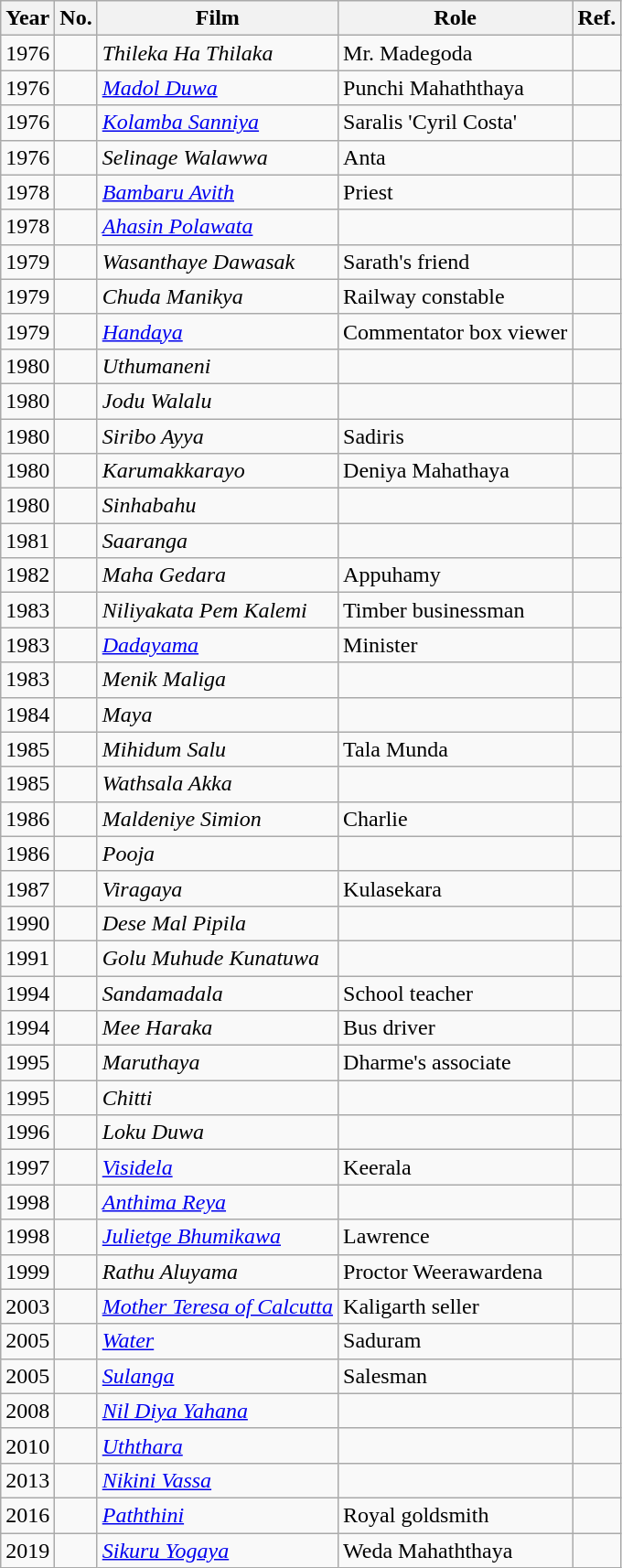<table class="wikitable">
<tr>
<th>Year</th>
<th>No.</th>
<th>Film</th>
<th>Role</th>
<th>Ref.</th>
</tr>
<tr>
<td>1976</td>
<td></td>
<td><em>Thileka Ha Thilaka</em></td>
<td>Mr. Madegoda</td>
<td></td>
</tr>
<tr>
<td>1976</td>
<td></td>
<td><em><a href='#'>Madol Duwa</a></em></td>
<td>Punchi Mahaththaya</td>
<td></td>
</tr>
<tr>
<td>1976</td>
<td></td>
<td><em><a href='#'>Kolamba Sanniya</a></em></td>
<td>Saralis 'Cyril Costa'</td>
<td></td>
</tr>
<tr>
<td>1976</td>
<td></td>
<td><em>Selinage Walawwa</em></td>
<td>Anta</td>
<td></td>
</tr>
<tr>
<td>1978</td>
<td></td>
<td><em><a href='#'>Bambaru Avith</a></em></td>
<td>Priest</td>
<td></td>
</tr>
<tr>
<td>1978</td>
<td></td>
<td><em><a href='#'>Ahasin Polawata</a></em></td>
<td></td>
<td></td>
</tr>
<tr>
<td>1979</td>
<td></td>
<td><em>Wasanthaye Dawasak</em></td>
<td>Sarath's friend</td>
<td></td>
</tr>
<tr>
<td>1979</td>
<td></td>
<td><em>Chuda Manikya</em></td>
<td>Railway constable</td>
<td></td>
</tr>
<tr>
<td>1979</td>
<td></td>
<td><em><a href='#'>Handaya</a></em></td>
<td>Commentator box viewer</td>
<td></td>
</tr>
<tr>
<td>1980</td>
<td></td>
<td><em>Uthumaneni</em></td>
<td></td>
<td></td>
</tr>
<tr>
<td>1980</td>
<td></td>
<td><em>Jodu Walalu</em></td>
<td></td>
<td></td>
</tr>
<tr>
<td>1980</td>
<td></td>
<td><em>Siribo Ayya</em></td>
<td>Sadiris</td>
<td></td>
</tr>
<tr>
<td>1980</td>
<td></td>
<td><em>Karumakkarayo</em></td>
<td>Deniya Mahathaya</td>
<td></td>
</tr>
<tr>
<td>1980</td>
<td></td>
<td><em>Sinhabahu</em></td>
<td></td>
<td></td>
</tr>
<tr>
<td>1981</td>
<td></td>
<td><em>Saaranga</em></td>
<td></td>
<td></td>
</tr>
<tr>
<td>1982</td>
<td></td>
<td><em>Maha Gedara</em></td>
<td>Appuhamy</td>
<td></td>
</tr>
<tr>
<td>1983</td>
<td></td>
<td><em>Niliyakata Pem Kalemi</em></td>
<td>Timber businessman</td>
<td></td>
</tr>
<tr>
<td>1983</td>
<td></td>
<td><em><a href='#'>Dadayama</a></em></td>
<td>Minister</td>
<td></td>
</tr>
<tr>
<td>1983</td>
<td></td>
<td><em>Menik Maliga</em></td>
<td></td>
<td></td>
</tr>
<tr>
<td>1984</td>
<td></td>
<td><em>Maya</em></td>
<td></td>
<td></td>
</tr>
<tr>
<td>1985</td>
<td></td>
<td><em>Mihidum Salu</em></td>
<td>Tala Munda</td>
<td></td>
</tr>
<tr>
<td>1985</td>
<td></td>
<td><em>Wathsala Akka</em></td>
<td></td>
<td></td>
</tr>
<tr>
<td>1986</td>
<td></td>
<td><em>Maldeniye Simion</em></td>
<td>Charlie</td>
<td></td>
</tr>
<tr>
<td>1986</td>
<td></td>
<td><em>Pooja</em></td>
<td></td>
<td></td>
</tr>
<tr>
<td>1987</td>
<td></td>
<td><em>Viragaya</em></td>
<td>Kulasekara</td>
<td></td>
</tr>
<tr>
<td>1990</td>
<td></td>
<td><em>Dese Mal Pipila</em></td>
<td></td>
<td></td>
</tr>
<tr>
<td>1991</td>
<td></td>
<td><em>Golu Muhude Kunatuwa</em></td>
<td></td>
<td></td>
</tr>
<tr>
<td>1994</td>
<td></td>
<td><em>Sandamadala</em></td>
<td>School teacher</td>
<td></td>
</tr>
<tr>
<td>1994</td>
<td></td>
<td><em>Mee Haraka</em></td>
<td>Bus driver</td>
<td></td>
</tr>
<tr>
<td>1995</td>
<td></td>
<td><em>Maruthaya</em></td>
<td>Dharme's associate</td>
<td></td>
</tr>
<tr>
<td>1995</td>
<td></td>
<td><em>Chitti</em></td>
<td></td>
<td></td>
</tr>
<tr>
<td>1996</td>
<td></td>
<td><em>Loku Duwa</em></td>
<td></td>
<td></td>
</tr>
<tr>
<td>1997</td>
<td></td>
<td><em><a href='#'>Visidela</a></em></td>
<td>Keerala</td>
<td></td>
</tr>
<tr>
<td>1998</td>
<td></td>
<td><em><a href='#'>Anthima Reya</a></em></td>
<td></td>
<td></td>
</tr>
<tr>
<td>1998</td>
<td></td>
<td><em><a href='#'>Julietge Bhumikawa</a></em></td>
<td>Lawrence</td>
<td></td>
</tr>
<tr>
<td>1999</td>
<td></td>
<td><em>Rathu Aluyama</em></td>
<td>Proctor Weerawardena</td>
<td></td>
</tr>
<tr>
<td>2003</td>
<td></td>
<td><em><a href='#'>Mother Teresa of Calcutta</a></em></td>
<td>Kaligarth seller</td>
<td></td>
</tr>
<tr>
<td>2005</td>
<td></td>
<td><em><a href='#'>Water</a></em></td>
<td>Saduram</td>
<td></td>
</tr>
<tr>
<td>2005</td>
<td></td>
<td><em><a href='#'>Sulanga</a></em></td>
<td>Salesman</td>
<td></td>
</tr>
<tr>
<td>2008</td>
<td></td>
<td><em><a href='#'>Nil Diya Yahana</a></em></td>
<td></td>
<td></td>
</tr>
<tr>
<td>2010</td>
<td></td>
<td><em><a href='#'>Uththara</a></em></td>
<td></td>
<td></td>
</tr>
<tr>
<td>2013</td>
<td></td>
<td><em><a href='#'>Nikini Vassa</a></em></td>
<td></td>
<td></td>
</tr>
<tr>
<td>2016</td>
<td></td>
<td><em><a href='#'>Paththini</a></em></td>
<td>Royal goldsmith</td>
<td></td>
</tr>
<tr>
<td>2019</td>
<td></td>
<td><em><a href='#'>Sikuru Yogaya</a></em></td>
<td>Weda Mahaththaya</td>
<td></td>
</tr>
</table>
